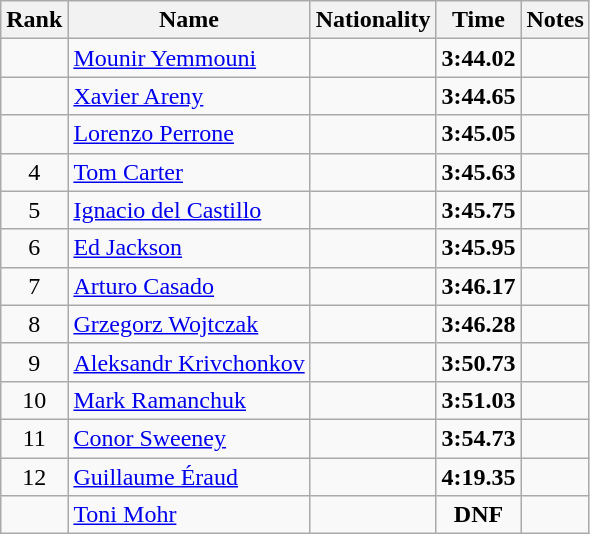<table class="wikitable sortable" style="text-align:center">
<tr>
<th>Rank</th>
<th>Name</th>
<th>Nationality</th>
<th>Time</th>
<th>Notes</th>
</tr>
<tr>
<td></td>
<td align=left><a href='#'>Mounir Yemmouni</a></td>
<td align=left></td>
<td><strong>3:44.02</strong></td>
<td></td>
</tr>
<tr>
<td></td>
<td align=left><a href='#'>Xavier Areny</a></td>
<td align=left></td>
<td><strong>3:44.65</strong></td>
<td></td>
</tr>
<tr>
<td></td>
<td align=left><a href='#'>Lorenzo Perrone</a></td>
<td align=left></td>
<td><strong>3:45.05</strong></td>
<td></td>
</tr>
<tr>
<td>4</td>
<td align=left><a href='#'>Tom Carter</a></td>
<td align=left></td>
<td><strong>3:45.63</strong></td>
<td></td>
</tr>
<tr>
<td>5</td>
<td align=left><a href='#'>Ignacio del Castillo</a></td>
<td align=left></td>
<td><strong>3:45.75</strong></td>
<td></td>
</tr>
<tr>
<td>6</td>
<td align=left><a href='#'>Ed Jackson</a></td>
<td align=left></td>
<td><strong>3:45.95</strong></td>
<td></td>
</tr>
<tr>
<td>7</td>
<td align=left><a href='#'>Arturo Casado</a></td>
<td align=left></td>
<td><strong>3:46.17</strong></td>
<td></td>
</tr>
<tr>
<td>8</td>
<td align=left><a href='#'>Grzegorz Wojtczak</a></td>
<td align=left></td>
<td><strong>3:46.28</strong></td>
<td></td>
</tr>
<tr>
<td>9</td>
<td align=left><a href='#'>Aleksandr Krivchonkov</a></td>
<td align=left></td>
<td><strong>3:50.73</strong></td>
<td></td>
</tr>
<tr>
<td>10</td>
<td align=left><a href='#'>Mark Ramanchuk</a></td>
<td align=left></td>
<td><strong>3:51.03</strong></td>
<td></td>
</tr>
<tr>
<td>11</td>
<td align=left><a href='#'>Conor Sweeney</a></td>
<td align=left></td>
<td><strong>3:54.73</strong></td>
<td></td>
</tr>
<tr>
<td>12</td>
<td align=left><a href='#'>Guillaume Éraud</a></td>
<td align=left></td>
<td><strong>4:19.35</strong></td>
<td></td>
</tr>
<tr>
<td></td>
<td align=left><a href='#'>Toni Mohr</a></td>
<td align=left></td>
<td><strong>DNF</strong></td>
<td></td>
</tr>
</table>
